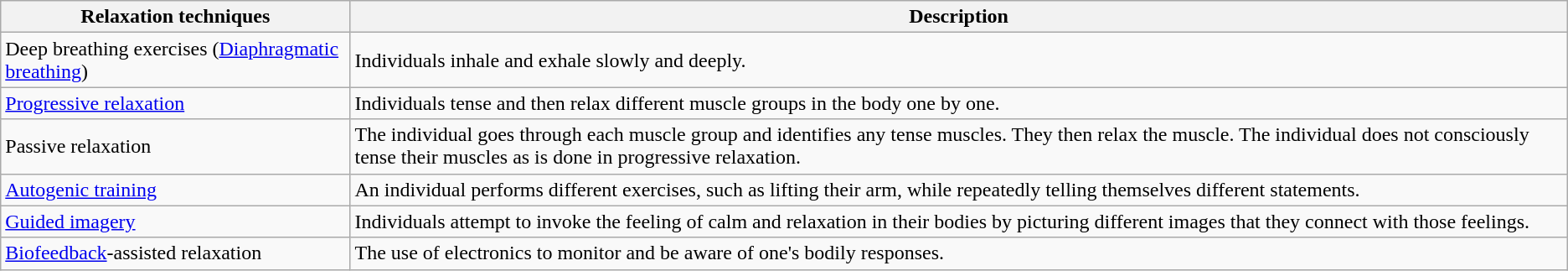<table class="wikitable">
<tr>
<th>Relaxation techniques</th>
<th>Description</th>
</tr>
<tr>
<td>Deep breathing exercises (<a href='#'>Diaphragmatic breathing</a>)</td>
<td>Individuals inhale and exhale slowly and deeply.</td>
</tr>
<tr>
<td><a href='#'>Progressive relaxation</a></td>
<td>Individuals tense and then relax different muscle groups in the body one by one.</td>
</tr>
<tr>
<td>Passive relaxation</td>
<td>The individual goes through each muscle group and identifies any tense muscles. They then relax the muscle. The individual does not consciously tense their muscles as is done in progressive relaxation.</td>
</tr>
<tr>
<td><a href='#'>Autogenic training</a></td>
<td>An individual performs different exercises, such as lifting their arm, while repeatedly telling themselves different statements.</td>
</tr>
<tr>
<td><a href='#'>Guided imagery</a></td>
<td>Individuals attempt to invoke the feeling of calm and relaxation in their bodies by picturing different images that they connect with those feelings.</td>
</tr>
<tr>
<td><a href='#'>Biofeedback</a>-assisted relaxation</td>
<td>The use of electronics to monitor and be aware of one's bodily responses.</td>
</tr>
</table>
